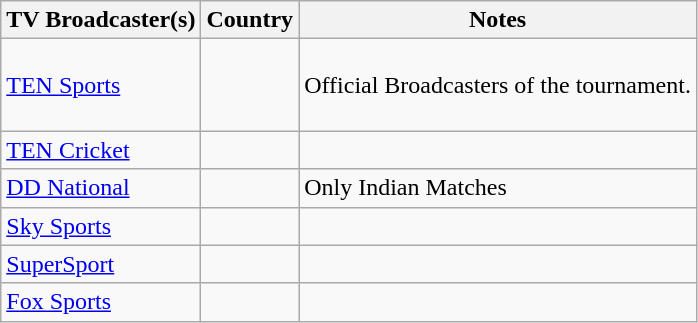<table class="wikitable">
<tr>
<th>TV Broadcaster(s)</th>
<th>Country</th>
<th>Notes</th>
</tr>
<tr>
<td><a href='#'>TEN Sports</a></td>
<td><br><br><br></td>
<td>Official Broadcasters of the tournament.</td>
</tr>
<tr>
<td><a href='#'>TEN Cricket</a></td>
<td></td>
<td></td>
</tr>
<tr>
<td><a href='#'>DD National</a></td>
<td></td>
<td>Only Indian Matches</td>
</tr>
<tr>
<td><a href='#'>Sky Sports</a></td>
<td></td>
<td></td>
</tr>
<tr>
<td><a href='#'>SuperSport</a></td>
<td></td>
<td></td>
</tr>
<tr>
<td><a href='#'>Fox Sports</a></td>
<td></td>
<td></td>
</tr>
</table>
